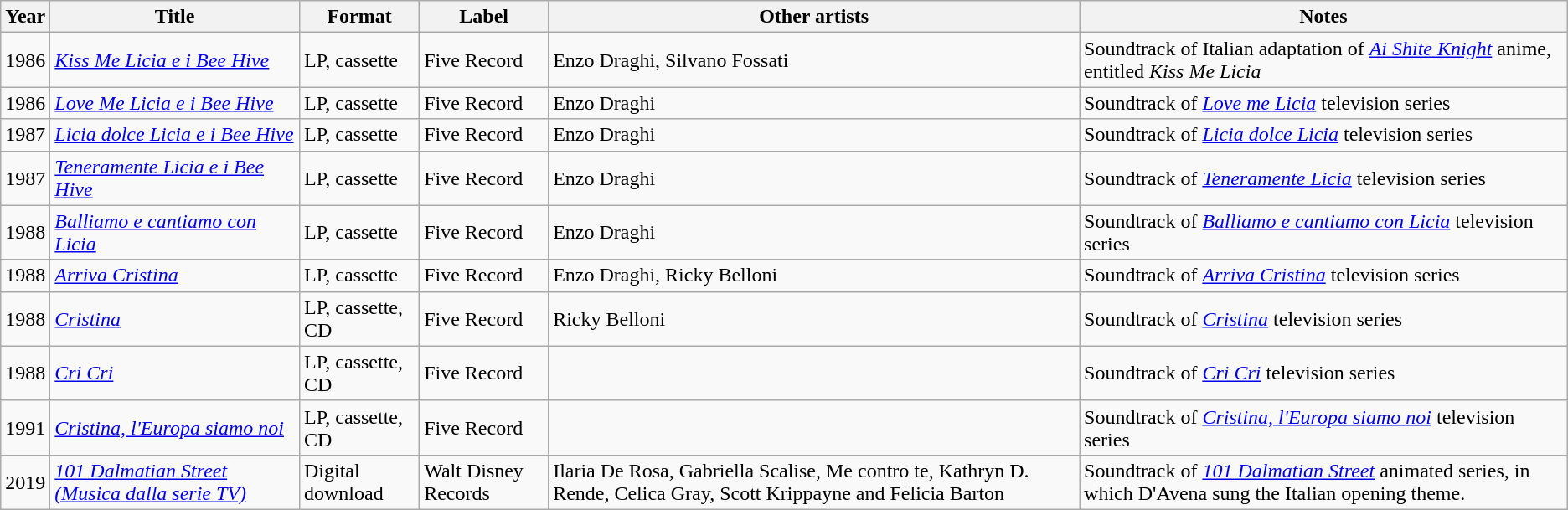<table class=wikitable>
<tr>
<th>Year</th>
<th>Title</th>
<th>Format</th>
<th>Label</th>
<th>Other artists</th>
<th>Notes</th>
</tr>
<tr>
<td>1986</td>
<td><em><a href='#'>Kiss Me Licia e i Bee Hive</a></em></td>
<td>LP, cassette</td>
<td>Five Record</td>
<td>Enzo Draghi, Silvano Fossati</td>
<td>Soundtrack of Italian adaptation of <em><a href='#'>Ai Shite Knight</a></em> anime, entitled <em>Kiss Me Licia</em></td>
</tr>
<tr>
<td>1986</td>
<td><em><a href='#'>Love Me Licia e i Bee Hive</a></em></td>
<td>LP, cassette</td>
<td>Five Record</td>
<td>Enzo Draghi</td>
<td>Soundtrack of <em><a href='#'>Love me Licia</a></em> television series</td>
</tr>
<tr>
<td>1987</td>
<td><em><a href='#'>Licia dolce Licia e i Bee Hive</a></em></td>
<td>LP, cassette</td>
<td>Five Record</td>
<td>Enzo Draghi</td>
<td>Soundtrack of <em><a href='#'>Licia dolce Licia</a></em> television series</td>
</tr>
<tr>
<td>1987</td>
<td><em><a href='#'>Teneramente Licia e i Bee Hive</a></em></td>
<td>LP, cassette</td>
<td>Five Record</td>
<td>Enzo Draghi</td>
<td>Soundtrack of <em><a href='#'>Teneramente Licia</a></em> television series</td>
</tr>
<tr>
<td>1988</td>
<td><em><a href='#'>Balliamo e cantiamo con Licia</a></em></td>
<td>LP, cassette</td>
<td>Five Record</td>
<td>Enzo Draghi</td>
<td>Soundtrack of <em><a href='#'>Balliamo e cantiamo con Licia</a></em> television series</td>
</tr>
<tr>
<td>1988</td>
<td><em><a href='#'>Arriva Cristina</a></em></td>
<td>LP, cassette</td>
<td>Five Record</td>
<td>Enzo Draghi, Ricky Belloni</td>
<td>Soundtrack of <em><a href='#'>Arriva Cristina</a></em> television series</td>
</tr>
<tr>
<td>1988</td>
<td><em><a href='#'>Cristina</a></em></td>
<td>LP, cassette, CD</td>
<td>Five Record</td>
<td>Ricky Belloni</td>
<td>Soundtrack of <em><a href='#'>Cristina</a></em> television series</td>
</tr>
<tr>
<td>1988</td>
<td><em><a href='#'>Cri Cri</a></em></td>
<td>LP, cassette, CD</td>
<td>Five Record</td>
<td></td>
<td>Soundtrack of <em><a href='#'>Cri Cri</a></em> television series</td>
</tr>
<tr>
<td>1991</td>
<td><em><a href='#'>Cristina, l'Europa siamo noi</a></em></td>
<td>LP, cassette, CD</td>
<td>Five Record</td>
<td></td>
<td>Soundtrack of <em><a href='#'>Cristina, l'Europa siamo noi</a></em> television series</td>
</tr>
<tr>
<td>2019</td>
<td><em><a href='#'>101 Dalmatian Street (Musica dalla serie TV)</a></em></td>
<td>Digital download</td>
<td>Walt Disney Records</td>
<td>Ilaria De Rosa, Gabriella Scalise, Me contro te, Kathryn D. Rende, Celica Gray, Scott Krippayne and Felicia Barton</td>
<td>Soundtrack of <em><a href='#'>101 Dalmatian Street</a></em> animated series, in which D'Avena sung the Italian opening theme.</td>
</tr>
</table>
